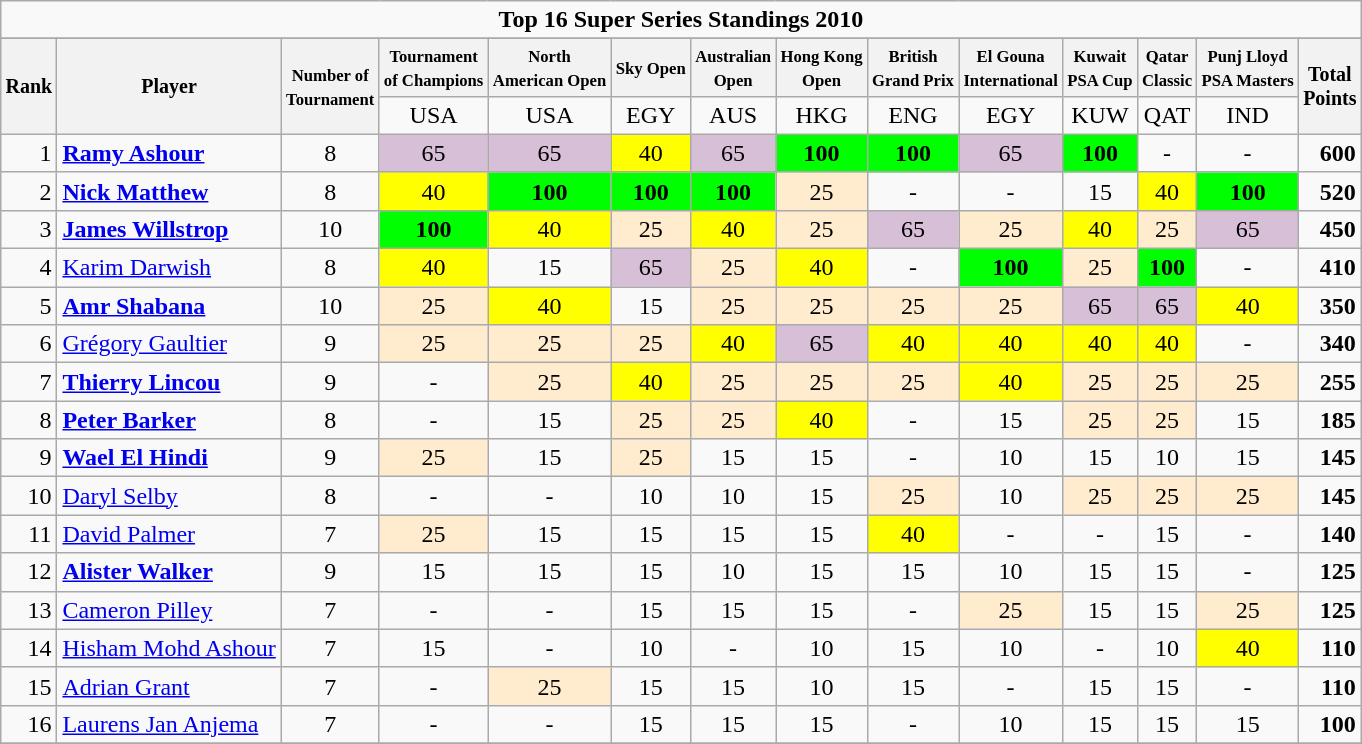<table class="wikitable">
<tr>
<td colspan=14 align="center"><strong>Top 16 Super Series Standings 2010</strong></td>
</tr>
<tr>
</tr>
<tr style="font-size:10pt;font-weight:bold">
<th rowspan=2 align="center">Rank</th>
<th rowspan=2 align="center">Player</th>
<th rowspan=2 align="center"><small>Number of<br>Tournament</small></th>
<th><small>Tournament<br>of Champions</small></th>
<th><small>North<br>American Open</small></th>
<th><small>Sky Open</small></th>
<th><small>Australian<br>Open</small></th>
<th><small>Hong Kong<br>Open</small></th>
<th><small>British<br>Grand Prix</small></th>
<th><small>El Gouna<br>International</small></th>
<th><small>Kuwait<br>PSA Cup</small></th>
<th><small>Qatar<br>Classic</small></th>
<th><small>Punj Lloyd<br>PSA Masters</small></th>
<th rowspan=2 align="center">Total<br>Points</th>
</tr>
<tr>
<td align="center">USA </td>
<td align="center">USA </td>
<td align="center">EGY </td>
<td align="center">AUS </td>
<td align="center">HKG </td>
<td align="center">ENG </td>
<td align="center">EGY </td>
<td align="center">KUW </td>
<td align="center">QAT </td>
<td align="center">IND </td>
</tr>
<tr>
<td align=right>1</td>
<td> <strong><a href='#'>Ramy Ashour</a></strong></td>
<td align=center>8</td>
<td align=center style="background:#D8BFD8;">65</td>
<td align=center style="background:#D8BFD8;">65</td>
<td align=center style="background:yellow;">40</td>
<td align=center style="background:#D8BFD8;">65</td>
<td align=center style="background:#00ff00"><strong>100</strong></td>
<td align=center style="background:#00ff00"><strong>100</strong></td>
<td align=center style="background:#D8BFD8;">65</td>
<td align=center style="background:#00ff00"><strong>100</strong></td>
<td align=center>-</td>
<td align=center>-</td>
<td align=right><strong>600</strong></td>
</tr>
<tr>
<td align=right>2</td>
<td> <strong><a href='#'>Nick Matthew</a></strong></td>
<td align=center>8</td>
<td align=center style="background:yellow;">40</td>
<td align=center style="background:#00ff00"><strong>100</strong></td>
<td align=center style="background:#00ff00"><strong>100</strong></td>
<td align=center style="background:#00ff00"><strong>100</strong></td>
<td align=center style="background:#ffebcd;">25</td>
<td align=center>-</td>
<td align=center>-</td>
<td align=center>15</td>
<td align=center style="background:yellow;">40</td>
<td align=center style="background:#00ff00"><strong>100</strong></td>
<td align=right><strong>520</strong></td>
</tr>
<tr>
<td align=right>3</td>
<td> <strong><a href='#'>James Willstrop</a></strong></td>
<td align=center>10</td>
<td align=center style="background:#00ff00"><strong>100</strong></td>
<td align=center style="background:yellow;">40</td>
<td align=center style="background:#ffebcd;">25</td>
<td align=center style="background:yellow;">40</td>
<td align=center style="background:#ffebcd;">25</td>
<td align=center style="background:#D8BFD8;">65</td>
<td align=center style="background:#ffebcd;">25</td>
<td align=center style="background:yellow;">40</td>
<td align=center style="background:#ffebcd;">25</td>
<td align=center style="background:#D8BFD8;">65</td>
<td align=right><strong>450</strong></td>
</tr>
<tr>
<td align=right>4</td>
<td> <a href='#'>Karim Darwish</a></td>
<td align=center>8</td>
<td align=center style="background:yellow;">40</td>
<td align=center>15</td>
<td align=center style="background:#D8BFD8;">65</td>
<td align=center style="background:#ffebcd;">25</td>
<td align=center style="background:yellow;">40</td>
<td align=center>-</td>
<td align=center style="background:#00ff00"><strong>100</strong></td>
<td align=center style="background:#ffebcd;">25</td>
<td align=center style="background:#00ff00"><strong>100</strong></td>
<td align=center>-</td>
<td align=right><strong>410</strong></td>
</tr>
<tr>
<td align=right>5</td>
<td> <strong><a href='#'>Amr Shabana</a></strong></td>
<td align=center>10</td>
<td align=center style="background:#ffebcd;">25</td>
<td align=center style="background:yellow;">40</td>
<td align=center>15</td>
<td align=center style="background:#ffebcd;">25</td>
<td align=center style="background:#ffebcd;">25</td>
<td align=center style="background:#ffebcd;">25</td>
<td align=center style="background:#ffebcd;">25</td>
<td align=center style="background:#D8BFD8;">65</td>
<td align=center style="background:#D8BFD8;">65</td>
<td align=center style="background:yellow;">40</td>
<td align=right><strong>350</strong></td>
</tr>
<tr>
<td align=right>6</td>
<td> <a href='#'>Grégory Gaultier</a></td>
<td align=center>9</td>
<td align=center style="background:#ffebcd;">25</td>
<td align=center style="background:#ffebcd;">25</td>
<td align=center style="background:#ffebcd;">25</td>
<td align=center style="background:yellow;">40</td>
<td align=center style="background:#D8BFD8;">65</td>
<td align=center style="background:yellow;">40</td>
<td align=center style="background:yellow;">40</td>
<td align=center style="background:yellow;">40</td>
<td align=center style="background:yellow;">40</td>
<td align=center>-</td>
<td align=right><strong>340</strong></td>
</tr>
<tr>
<td align=right>7</td>
<td> <strong><a href='#'>Thierry Lincou</a></strong></td>
<td align=center>9</td>
<td align=center>-</td>
<td align=center style="background:#ffebcd;">25</td>
<td align=center style="background:yellow;">40</td>
<td align=center style="background:#ffebcd;">25</td>
<td align=center style="background:#ffebcd;">25</td>
<td align=center style="background:#ffebcd;">25</td>
<td align=center style="background:yellow;">40</td>
<td align=center style="background:#ffebcd;">25</td>
<td align=center style="background:#ffebcd;">25</td>
<td align=center style="background:#ffebcd;">25</td>
<td align=right><strong>255</strong></td>
</tr>
<tr>
<td align=right>8</td>
<td> <strong><a href='#'>Peter Barker</a></strong></td>
<td align=center>8</td>
<td align=center>-</td>
<td align=center>15</td>
<td align=center style="background:#ffebcd;">25</td>
<td align=center style="background:#ffebcd;">25</td>
<td align=center style="background:yellow;">40</td>
<td align=center>-</td>
<td align=center>15</td>
<td align=center style="background:#ffebcd;">25</td>
<td align=center style="background:#ffebcd;">25</td>
<td align=center>15</td>
<td align=right><strong>185</strong></td>
</tr>
<tr>
<td align=right>9</td>
<td> <strong><a href='#'>Wael El Hindi</a></strong></td>
<td align=center>9</td>
<td align=center style="background:#ffebcd;">25</td>
<td align=center>15</td>
<td align=center style="background:#ffebcd;">25</td>
<td align=center>15</td>
<td align=center>15</td>
<td align=center>-</td>
<td align=center>10</td>
<td align=center>15</td>
<td align=center>10</td>
<td align=center>15</td>
<td align=right><strong>145</strong></td>
</tr>
<tr>
<td align=right>10</td>
<td> <a href='#'>Daryl Selby</a></td>
<td align=center>8</td>
<td align=center>-</td>
<td align=center>-</td>
<td align=center>10</td>
<td align=center>10</td>
<td align=center>15</td>
<td align=center style="background:#ffebcd;">25</td>
<td align=center>10</td>
<td align=center style="background:#ffebcd;">25</td>
<td align=center style="background:#ffebcd;">25</td>
<td align=center style="background:#ffebcd;">25</td>
<td align=right><strong>145</strong></td>
</tr>
<tr>
<td align=right>11</td>
<td> <a href='#'>David Palmer</a></td>
<td align=center>7</td>
<td align=center style="background:#ffebcd;">25</td>
<td align=center>15</td>
<td align=center>15</td>
<td align=center>15</td>
<td align=center>15</td>
<td align=center style="background:yellow;">40</td>
<td align=center>-</td>
<td align=center>-</td>
<td align=center>15</td>
<td align=center>-</td>
<td align=right><strong>140</strong></td>
</tr>
<tr>
<td align=right>12</td>
<td> <strong><a href='#'>Alister Walker</a></strong></td>
<td align=center>9</td>
<td align=center>15</td>
<td align=center>15</td>
<td align=center>15</td>
<td align=center>10</td>
<td align=center>15</td>
<td align=center>15</td>
<td align=center>10</td>
<td align=center>15</td>
<td align=center>15</td>
<td align=center>-</td>
<td align=right><strong>125</strong></td>
</tr>
<tr>
<td align=right>13</td>
<td> <a href='#'>Cameron Pilley</a></td>
<td align=center>7</td>
<td align=center>-</td>
<td align=center>-</td>
<td align=center>15</td>
<td align=center>15</td>
<td align=center>15</td>
<td align=center>-</td>
<td align=center style="background:#ffebcd;">25</td>
<td align=center>15</td>
<td align=center>15</td>
<td align=center style="background:#ffebcd;">25</td>
<td align=right><strong>125</strong></td>
</tr>
<tr>
<td align=right>14</td>
<td> <a href='#'>Hisham Mohd Ashour</a></td>
<td align=center>7</td>
<td align=center>15</td>
<td align=center>-</td>
<td align=center>10</td>
<td align=center>-</td>
<td align=center>10</td>
<td align=center>15</td>
<td align=center>10</td>
<td align=center>-</td>
<td align=center>10</td>
<td align=center style="background:yellow;">40</td>
<td align=right><strong>110</strong></td>
</tr>
<tr>
<td align=right>15</td>
<td> <a href='#'>Adrian Grant</a></td>
<td align=center>7</td>
<td align=center>-</td>
<td align=center style="background:#ffebcd;">25</td>
<td align=center>15</td>
<td align=center>15</td>
<td align=center>10</td>
<td align=center>15</td>
<td align=center>-</td>
<td align=center>15</td>
<td align=center>15</td>
<td align=center>-</td>
<td align=right><strong>110</strong></td>
</tr>
<tr>
<td align=right>16</td>
<td> <a href='#'>Laurens Jan Anjema</a></td>
<td align=center>7</td>
<td align=center>-</td>
<td align=center>-</td>
<td align=center>15</td>
<td align=center>15</td>
<td align=center>15</td>
<td align=center>-</td>
<td align=center>10</td>
<td align=center>15</td>
<td align=center>15</td>
<td align=center>15</td>
<td align=right><strong>100</strong></td>
</tr>
<tr>
</tr>
</table>
